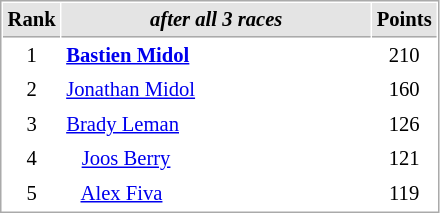<table cellspacing="1" cellpadding="3" style="border:1px solid #aaa; font-size:86%;">
<tr style="background:#e4e4e4;">
<th style="border-bottom:1px solid #aaa; width:10px;">Rank</th>
<th style="border-bottom:1px solid #aaa; width:200px;"><em>after all 3 races</em></th>
<th style="border-bottom:1px solid #aaa; width:20px;">Points</th>
</tr>
<tr>
<td align=center>1</td>
<td><strong> <a href='#'>Bastien Midol</a></strong></td>
<td align=center>210</td>
</tr>
<tr>
<td align=center>2</td>
<td> <a href='#'>Jonathan Midol</a></td>
<td align=center>160</td>
</tr>
<tr>
<td align=center>3</td>
<td> <a href='#'>Brady Leman</a></td>
<td align=center>126</td>
</tr>
<tr>
<td align=center>4</td>
<td>   <a href='#'>Joos Berry</a></td>
<td align=center>121</td>
</tr>
<tr>
<td align=center>5</td>
<td>   <a href='#'>Alex Fiva</a></td>
<td align=center>119</td>
</tr>
</table>
